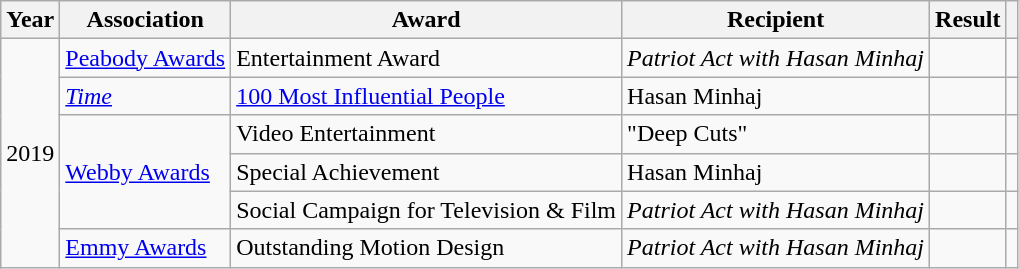<table class="wikitable plainrowheaders sortable">
<tr>
<th scope="col">Year</th>
<th scope="col">Association</th>
<th scope="col">Award</th>
<th scope="col">Recipient</th>
<th scope="col">Result</th>
<th scope="col" class="unsortable"></th>
</tr>
<tr>
<td rowspan="6">2019</td>
<td><a href='#'>Peabody Awards</a></td>
<td>Entertainment Award</td>
<td><em>Patriot Act with Hasan Minhaj</em></td>
<td></td>
<td></td>
</tr>
<tr>
<td><em><a href='#'>Time</a></em></td>
<td><a href='#'>100 Most Influential People</a></td>
<td>Hasan Minhaj</td>
<td></td>
<td></td>
</tr>
<tr>
<td rowspan="3"><a href='#'>Webby Awards</a></td>
<td>Video Entertainment</td>
<td>"Deep Cuts"</td>
<td></td>
<td></td>
</tr>
<tr>
<td>Special Achievement</td>
<td>Hasan Minhaj</td>
<td></td>
<td></td>
</tr>
<tr>
<td>Social Campaign for Television & Film</td>
<td><em>Patriot Act with Hasan Minhaj</em></td>
<td></td>
<td></td>
</tr>
<tr>
<td><a href='#'>Emmy Awards</a></td>
<td>Outstanding Motion Design</td>
<td><em>Patriot Act with Hasan Minhaj</em></td>
<td></td>
<td></td>
</tr>
</table>
